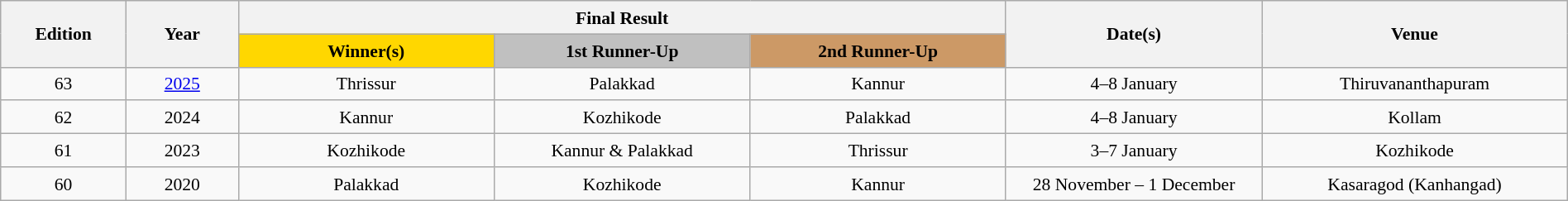<table class="wikitable" style="text-align:center; line-height:20px; font-size:90%; width:100%;">
<tr>
<th rowspan="2"  width=30px>Edition</th>
<th rowspan="2"  width=40px>Year</th>
<th colspan="3"  width=90px>Final Result</th>
<th rowspan="2"  width=100px>Date(s)</th>
<th rowspan="2"  width=70px>Venue</th>
</tr>
<tr>
<th width=100px style="background:gold;">Winner(s)</th>
<th width=100px style="background:silver;">1st Runner-Up</th>
<th width=100px style="background:#c96;">2nd Runner-Up</th>
</tr>
<tr>
<td>63</td>
<td><a href='#'>2025</a></td>
<td>Thrissur</td>
<td>Palakkad</td>
<td>Kannur</td>
<td>4–8 January</td>
<td>Thiruvananthapuram</td>
</tr>
<tr>
<td>62</td>
<td>2024</td>
<td>Kannur</td>
<td>Kozhikode</td>
<td>Palakkad</td>
<td>4–8 January</td>
<td>Kollam</td>
</tr>
<tr>
<td>61</td>
<td>2023</td>
<td>Kozhikode</td>
<td>Kannur & Palakkad</td>
<td>Thrissur</td>
<td>3–7 January</td>
<td>Kozhikode</td>
</tr>
<tr>
<td>60</td>
<td>2020</td>
<td>Palakkad</td>
<td>Kozhikode</td>
<td>Kannur</td>
<td>28 November – 1 December</td>
<td>Kasaragod (Kanhangad)</td>
</tr>
</table>
